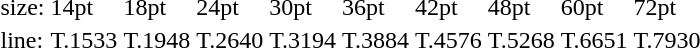<table style="margin-left:40px;">
<tr>
<td>size:</td>
<td>14pt</td>
<td>18pt</td>
<td>24pt</td>
<td>30pt</td>
<td>36pt</td>
<td>42pt</td>
<td>48pt</td>
<td>60pt</td>
<td>72pt</td>
</tr>
<tr>
<td>line:</td>
<td>T.1533</td>
<td>T.1948</td>
<td>T.2640</td>
<td>T.3194</td>
<td>T.3884</td>
<td>T.4576</td>
<td>T.5268</td>
<td>T.6651</td>
<td>T.7930</td>
</tr>
</table>
